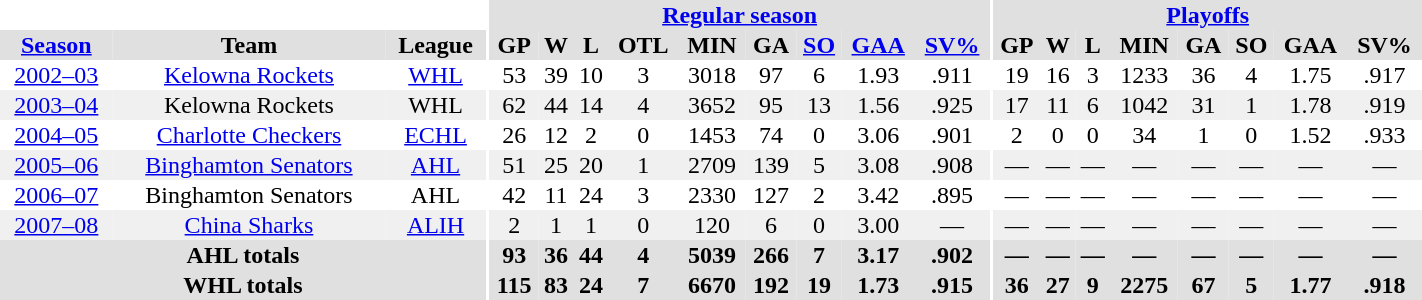<table border="0" cellpadding="1" cellspacing="0" style="text-align:center; width:75%">
<tr ALIGN="center" bgcolor="#e0e0e0">
<th align="center" colspan="3" bgcolor="#ffffff"></th>
<th align="center" rowspan="99" bgcolor="#ffffff"></th>
<th align="center" colspan="9" bgcolor="#e0e0e0"><a href='#'>Regular season</a></th>
<th align="center" rowspan="99" bgcolor="#ffffff"></th>
<th align="center" colspan="8" bgcolor="#e0e0e0"><a href='#'>Playoffs</a></th>
</tr>
<tr ALIGN="center" bgcolor="#e0e0e0">
<th><a href='#'>Season</a></th>
<th>Team</th>
<th>League</th>
<th>GP</th>
<th>W</th>
<th>L</th>
<th>OTL</th>
<th>MIN</th>
<th>GA</th>
<th><a href='#'>SO</a></th>
<th><a href='#'>GAA</a></th>
<th><a href='#'>SV%</a></th>
<th>GP</th>
<th>W</th>
<th>L</th>
<th>MIN</th>
<th>GA</th>
<th>SO</th>
<th>GAA</th>
<th>SV%</th>
</tr>
<tr>
<td><a href='#'>2002–03</a></td>
<td><a href='#'>Kelowna Rockets</a></td>
<td><a href='#'>WHL</a></td>
<td>53</td>
<td>39</td>
<td>10</td>
<td>3</td>
<td>3018</td>
<td>97</td>
<td>6</td>
<td>1.93</td>
<td>.911</td>
<td>19</td>
<td>16</td>
<td>3</td>
<td>1233</td>
<td>36</td>
<td>4</td>
<td>1.75</td>
<td>.917</td>
</tr>
<tr ALIGN="center" bgcolor="#f0f0f0">
<td><a href='#'>2003–04</a></td>
<td>Kelowna Rockets</td>
<td>WHL</td>
<td>62</td>
<td>44</td>
<td>14</td>
<td>4</td>
<td>3652</td>
<td>95</td>
<td>13</td>
<td>1.56</td>
<td>.925</td>
<td>17</td>
<td>11</td>
<td>6</td>
<td>1042</td>
<td>31</td>
<td>1</td>
<td>1.78</td>
<td>.919</td>
</tr>
<tr>
<td><a href='#'>2004–05</a></td>
<td><a href='#'>Charlotte Checkers</a></td>
<td><a href='#'>ECHL</a></td>
<td>26</td>
<td>12</td>
<td 11>2</td>
<td>0</td>
<td>1453</td>
<td>74</td>
<td>0</td>
<td>3.06</td>
<td>.901</td>
<td>2</td>
<td>0</td>
<td>0</td>
<td>34</td>
<td>1</td>
<td>0</td>
<td>1.52</td>
<td>.933</td>
</tr>
<tr ALIGN="center"  bgcolor="#f0f0f0">
<td><a href='#'>2005–06</a></td>
<td><a href='#'>Binghamton Senators</a></td>
<td><a href='#'>AHL</a></td>
<td>51</td>
<td>25</td>
<td>20</td>
<td>1</td>
<td>2709</td>
<td>139</td>
<td>5</td>
<td>3.08</td>
<td>.908</td>
<td>—</td>
<td>—</td>
<td>—</td>
<td>—</td>
<td>—</td>
<td>—</td>
<td>—</td>
<td>—</td>
</tr>
<tr>
<td><a href='#'>2006–07</a></td>
<td>Binghamton Senators</td>
<td>AHL</td>
<td>42</td>
<td>11</td>
<td>24</td>
<td>3</td>
<td>2330</td>
<td>127</td>
<td>2</td>
<td>3.42</td>
<td>.895</td>
<td>—</td>
<td>—</td>
<td>—</td>
<td>—</td>
<td>—</td>
<td>—</td>
<td>—</td>
<td>—</td>
</tr>
<tr ALIGN="center"  bgcolor="#f0f0f0">
<td><a href='#'>2007–08</a></td>
<td><a href='#'>China Sharks</a></td>
<td><a href='#'>ALIH</a></td>
<td>2</td>
<td>1</td>
<td>1</td>
<td>0</td>
<td>120</td>
<td>6</td>
<td>0</td>
<td>3.00</td>
<td>—</td>
<td>—</td>
<td>—</td>
<td>—</td>
<td>—</td>
<td>—</td>
<td>—</td>
<td>—</td>
<td align="center">—</td>
</tr>
<tr bgcolor="#e0e0e0">
<th colspan="3">AHL totals</th>
<th>93</th>
<th>36</th>
<th>44</th>
<th>4</th>
<th>5039</th>
<th>266</th>
<th>7</th>
<th>3.17</th>
<th>.902</th>
<th>—</th>
<th>—</th>
<th>—</th>
<th>—</th>
<th>—</th>
<th>—</th>
<th>—</th>
<th>—</th>
</tr>
<tr bgcolor="#e0e0e0">
<th colspan="3">WHL totals</th>
<th>115</th>
<th>83</th>
<th>24</th>
<th>7</th>
<th>6670</th>
<th>192</th>
<th>19</th>
<th>1.73</th>
<th>.915</th>
<th>36</th>
<th>27</th>
<th>9</th>
<th>2275</th>
<th>67</th>
<th>5</th>
<th>1.77</th>
<th>.918</th>
</tr>
</table>
